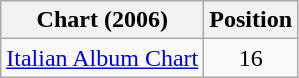<table class="wikitable">
<tr>
<th align="left">Chart (2006)</th>
<th align="left">Position</th>
</tr>
<tr>
<td align="left"><a href='#'>Italian Album Chart</a></td>
<td style="text-align:center;">16</td>
</tr>
</table>
